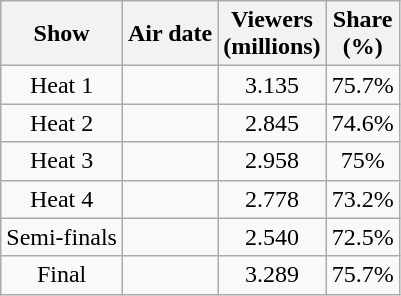<table class="wikitable plainrowheaders sortable" style="text-align:center">
<tr>
<th class="unsortable">Show</th>
<th>Air date</th>
<th>Viewers<br>(millions)</th>
<th>Share<br>(%)</th>
</tr>
<tr>
<td>Heat 1</td>
<td></td>
<td>3.135</td>
<td>75.7%</td>
</tr>
<tr>
<td>Heat 2</td>
<td></td>
<td>2.845</td>
<td>74.6%</td>
</tr>
<tr>
<td>Heat 3</td>
<td></td>
<td>2.958</td>
<td>75%</td>
</tr>
<tr>
<td>Heat 4</td>
<td></td>
<td>2.778</td>
<td>73.2%</td>
</tr>
<tr>
<td>Semi-finals</td>
<td></td>
<td>2.540</td>
<td>72.5%</td>
</tr>
<tr>
<td>Final</td>
<td></td>
<td>3.289</td>
<td>75.7%</td>
</tr>
</table>
